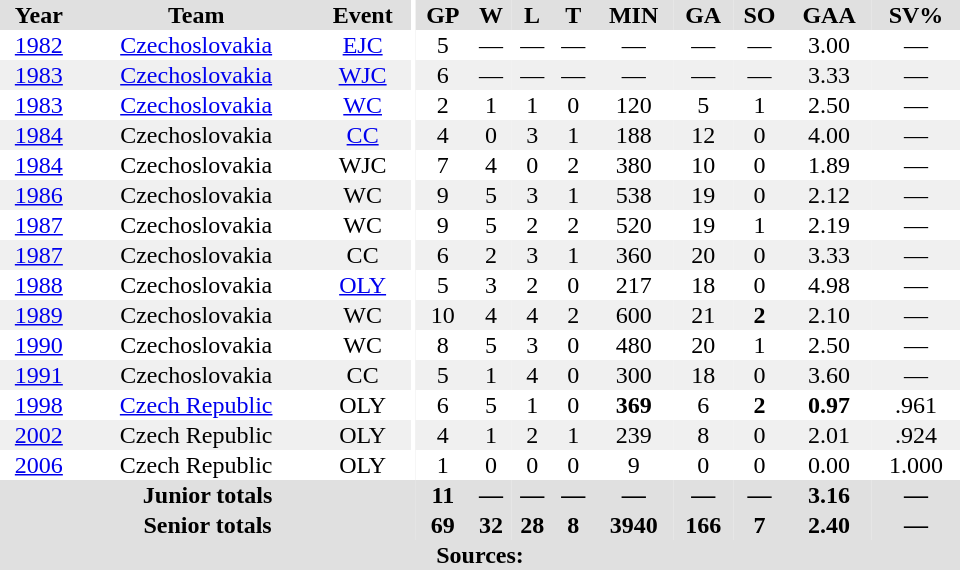<table border="0" cellpadding="1" cellspacing="0" ID="Table3" style="text-align:center; width:40em">
<tr ALIGN="center" bgcolor="#e0e0e0">
<th>Year</th>
<th>Team</th>
<th>Event</th>
<th rowspan="99" bgcolor="#ffffff"></th>
<th>GP</th>
<th>W</th>
<th>L</th>
<th>T</th>
<th>MIN</th>
<th>GA</th>
<th>SO</th>
<th>GAA</th>
<th>SV%</th>
</tr>
<tr>
<td><a href='#'>1982</a></td>
<td><a href='#'>Czechoslovakia</a></td>
<td><a href='#'>EJC</a></td>
<td>5</td>
<td>—</td>
<td>—</td>
<td>—</td>
<td>—</td>
<td>—</td>
<td>—</td>
<td>3.00</td>
<td>—</td>
</tr>
<tr bgcolor="#f0f0f0">
<td><a href='#'>1983</a></td>
<td><a href='#'>Czechoslovakia</a></td>
<td><a href='#'>WJC</a></td>
<td>6</td>
<td>—</td>
<td>—</td>
<td>—</td>
<td>—</td>
<td>—</td>
<td>—</td>
<td>3.33</td>
<td>—</td>
</tr>
<tr>
<td><a href='#'>1983</a></td>
<td><a href='#'>Czechoslovakia</a></td>
<td><a href='#'>WC</a></td>
<td>2</td>
<td>1</td>
<td>1</td>
<td>0</td>
<td>120</td>
<td>5</td>
<td>1</td>
<td>2.50</td>
<td>—</td>
</tr>
<tr bgcolor="#f0f0f0">
<td><a href='#'>1984</a></td>
<td>Czechoslovakia</td>
<td><a href='#'>CC</a></td>
<td>4</td>
<td>0</td>
<td>3</td>
<td>1</td>
<td>188</td>
<td>12</td>
<td>0</td>
<td>4.00</td>
<td>—</td>
</tr>
<tr>
<td><a href='#'>1984</a></td>
<td>Czechoslovakia</td>
<td>WJC</td>
<td>7</td>
<td>4</td>
<td>0</td>
<td>2</td>
<td>380</td>
<td>10</td>
<td>0</td>
<td>1.89</td>
<td>—</td>
</tr>
<tr bgcolor="#f0f0f0">
<td><a href='#'>1986</a></td>
<td>Czechoslovakia</td>
<td>WC</td>
<td>9</td>
<td>5</td>
<td>3</td>
<td>1</td>
<td>538</td>
<td>19</td>
<td>0</td>
<td>2.12</td>
<td>—</td>
</tr>
<tr>
<td><a href='#'>1987</a></td>
<td>Czechoslovakia</td>
<td>WC</td>
<td>9</td>
<td>5</td>
<td>2</td>
<td>2</td>
<td>520</td>
<td>19</td>
<td>1</td>
<td>2.19</td>
<td>—</td>
</tr>
<tr bgcolor="#f0f0f0">
<td><a href='#'>1987</a></td>
<td>Czechoslovakia</td>
<td>CC</td>
<td>6</td>
<td>2</td>
<td>3</td>
<td>1</td>
<td>360</td>
<td>20</td>
<td>0</td>
<td>3.33</td>
<td>—</td>
</tr>
<tr>
<td><a href='#'>1988</a></td>
<td>Czechoslovakia</td>
<td><a href='#'>OLY</a></td>
<td>5</td>
<td>3</td>
<td>2</td>
<td>0</td>
<td>217</td>
<td>18</td>
<td>0</td>
<td>4.98</td>
<td>—</td>
</tr>
<tr bgcolor="#f0f0f0">
<td><a href='#'>1989</a></td>
<td>Czechoslovakia</td>
<td>WC</td>
<td>10</td>
<td>4</td>
<td>4</td>
<td>2</td>
<td>600</td>
<td>21</td>
<td><strong>2</strong></td>
<td>2.10</td>
<td>—</td>
</tr>
<tr>
<td><a href='#'>1990</a></td>
<td>Czechoslovakia</td>
<td>WC</td>
<td>8</td>
<td>5</td>
<td>3</td>
<td>0</td>
<td>480</td>
<td>20</td>
<td>1</td>
<td>2.50</td>
<td>—</td>
</tr>
<tr bgcolor="#f0f0f0">
<td><a href='#'>1991</a></td>
<td>Czechoslovakia</td>
<td>CC</td>
<td>5</td>
<td>1</td>
<td>4</td>
<td>0</td>
<td>300</td>
<td>18</td>
<td>0</td>
<td>3.60</td>
<td>—</td>
</tr>
<tr>
<td><a href='#'>1998</a></td>
<td><a href='#'>Czech Republic</a></td>
<td>OLY</td>
<td>6</td>
<td>5</td>
<td>1</td>
<td>0</td>
<td><strong>369</strong></td>
<td>6</td>
<td><strong>2</strong></td>
<td><strong>0.97</strong></td>
<td>.961</td>
</tr>
<tr bgcolor="#f0f0f0">
<td><a href='#'>2002</a></td>
<td>Czech Republic</td>
<td>OLY</td>
<td>4</td>
<td>1</td>
<td>2</td>
<td>1</td>
<td>239</td>
<td>8</td>
<td>0</td>
<td>2.01</td>
<td>.924</td>
</tr>
<tr>
<td><a href='#'>2006</a></td>
<td>Czech Republic</td>
<td>OLY</td>
<td>1</td>
<td>0</td>
<td>0</td>
<td>0</td>
<td>9</td>
<td>0</td>
<td>0</td>
<td>0.00</td>
<td>1.000</td>
</tr>
<tr bgcolor="#e0e0e0">
<th colspan=4>Junior totals</th>
<th>11</th>
<th>—</th>
<th>—</th>
<th>—</th>
<th>—</th>
<th>—</th>
<th>—</th>
<th>3.16</th>
<th>—</th>
</tr>
<tr bgcolor="#e0e0e0">
<th colspan=4>Senior totals</th>
<th>69</th>
<th>32</th>
<th>28</th>
<th>8</th>
<th>3940</th>
<th>166</th>
<th>7</th>
<th>2.40</th>
<th>—</th>
</tr>
<tr>
<td colspan="13" style="text-align: center;" bgcolor="#e0e0e0"><strong>Sources:</strong></td>
</tr>
</table>
